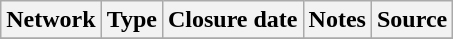<table class="wikitable sortable">
<tr>
<th>Network</th>
<th>Type</th>
<th>Closure date</th>
<th>Notes</th>
<th>Source</th>
</tr>
<tr>
</tr>
</table>
